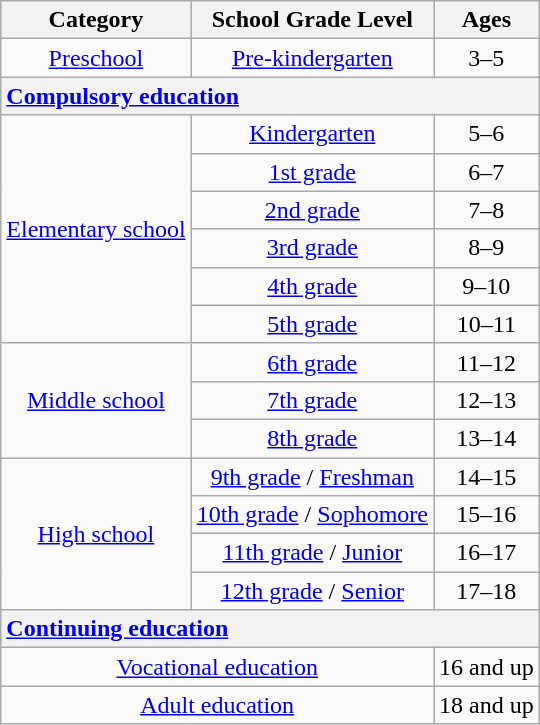<table class="wikitable sortable mw-collapsible mw-collapsed" style="margin:auto;text-align:center;">
<tr>
<th>Category</th>
<th>School Grade Level</th>
<th>Ages</th>
</tr>
<tr>
<td><a href='#'>Preschool</a></td>
<td><a href='#'>Pre-kindergarten</a></td>
<td>3–5</td>
</tr>
<tr>
<th colspan="3" style="text-align:left;"><a href='#'>Compulsory education</a></th>
</tr>
<tr>
<td rowspan="6" style="border-bottom:1px dashed #bfbfbf;"><a href='#'>Elementary school</a></td>
<td><a href='#'>Kindergarten</a></td>
<td>5–6</td>
</tr>
<tr>
<td><a href='#'>1st grade</a></td>
<td>6–7</td>
</tr>
<tr>
<td><a href='#'>2nd grade</a></td>
<td>7–8</td>
</tr>
<tr>
<td><a href='#'>3rd grade</a></td>
<td>8–9</td>
</tr>
<tr>
<td><a href='#'>4th grade</a></td>
<td>9–10</td>
</tr>
<tr>
<td><a href='#'>5th grade</a></td>
<td>10–11</td>
</tr>
<tr>
<td rowspan="3"><a href='#'>Middle school</a></td>
<td><a href='#'>6th grade</a></td>
<td>11–12</td>
</tr>
<tr>
<td><a href='#'>7th grade</a></td>
<td>12–13</td>
</tr>
<tr>
<td><a href='#'>8th grade</a></td>
<td>13–14</td>
</tr>
<tr>
<td rowspan="4"><a href='#'>High school</a></td>
<td><a href='#'>9th grade</a> / <a href='#'>Freshman</a></td>
<td>14–15</td>
</tr>
<tr>
<td><a href='#'>10th grade</a> / <a href='#'>Sophomore</a></td>
<td>15–16</td>
</tr>
<tr>
<td><a href='#'>11th grade</a> / <a href='#'>Junior</a></td>
<td>16–17</td>
</tr>
<tr>
<td><a href='#'>12th grade</a> / <a href='#'>Senior</a></td>
<td>17–18</td>
</tr>
<tr>
<th colspan="3" style="text-align:left;"><a href='#'>Continuing education</a></th>
</tr>
<tr>
<td colspan="2"><a href='#'>Vocational education</a></td>
<td>16 and up</td>
</tr>
<tr>
<td colspan="2"><a href='#'>Adult education</a></td>
<td>18 and up</td>
</tr>
</table>
